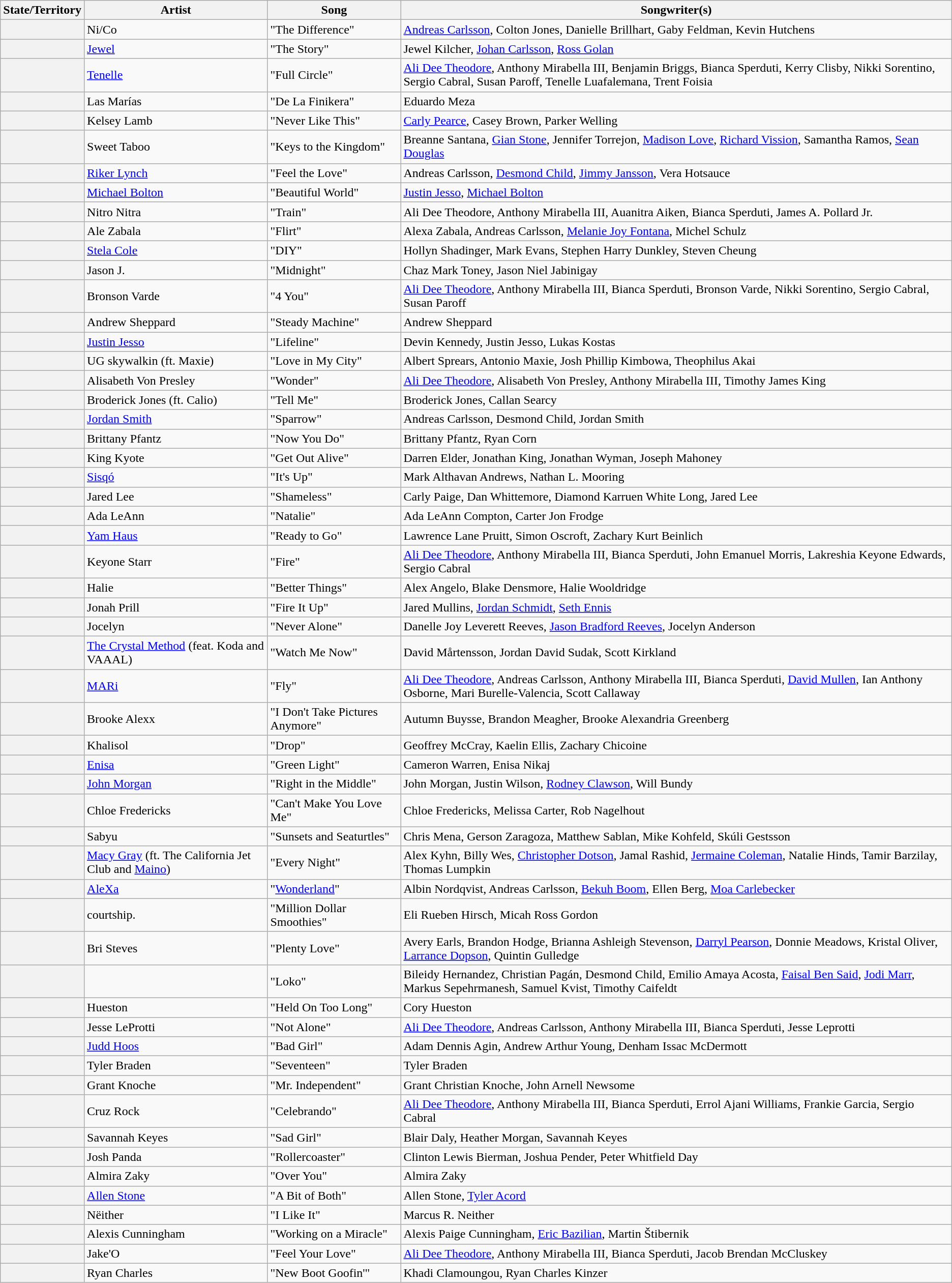<table class="wikitable sortable plainrowheaders">
<tr>
<th scope="col">State/Territory</th>
<th scope="col">Artist</th>
<th scope="col">Song</th>
<th scope="col">Songwriter(s)</th>
</tr>
<tr>
<th scope="row"></th>
<td>Ni/Co</td>
<td>"The Difference"</td>
<td><a href='#'>Andreas Carlsson</a>, Colton Jones, Danielle Brillhart, Gaby Feldman, Kevin Hutchens</td>
</tr>
<tr>
<th scope="row"></th>
<td><a href='#'>Jewel</a></td>
<td>"The Story"</td>
<td>Jewel Kilcher, <a href='#'>Johan Carlsson</a>, <a href='#'>Ross Golan</a></td>
</tr>
<tr>
<th scope="row"></th>
<td><a href='#'>Tenelle</a></td>
<td>"Full Circle"</td>
<td><a href='#'>Ali Dee Theodore</a>, Anthony Mirabella III, Benjamin Briggs, Bianca Sperduti, Kerry Clisby, Nikki Sorentino, Sergio Cabral, Susan Paroff, Tenelle Luafalemana, Trent Foisia</td>
</tr>
<tr>
<th scope="row"></th>
<td>Las Marías</td>
<td>"De La Finikera"</td>
<td>Eduardo Meza</td>
</tr>
<tr>
<th scope="row"></th>
<td>Kelsey Lamb</td>
<td>"Never Like This"</td>
<td><a href='#'>Carly Pearce</a>, Casey Brown, Parker Welling</td>
</tr>
<tr>
<th scope="row"></th>
<td>Sweet Taboo</td>
<td>"Keys to the Kingdom"</td>
<td>Breanne Santana, <a href='#'>Gian Stone</a>, Jennifer Torrejon, <a href='#'>Madison Love</a>, <a href='#'>Richard Vission</a>, Samantha Ramos, <a href='#'>Sean Douglas</a></td>
</tr>
<tr>
<th scope="row"></th>
<td><a href='#'>Riker Lynch</a></td>
<td>"Feel the Love"</td>
<td>Andreas Carlsson, <a href='#'>Desmond Child</a>, <a href='#'>Jimmy Jansson</a>, Vera Hotsauce</td>
</tr>
<tr>
<th scope="row"></th>
<td><a href='#'>Michael Bolton</a></td>
<td>"Beautiful World"</td>
<td><a href='#'>Justin Jesso</a>, <a href='#'>Michael Bolton</a></td>
</tr>
<tr>
<th scope="row"></th>
<td>Nitro Nitra</td>
<td>"Train"</td>
<td>Ali Dee Theodore, Anthony Mirabella III, Auanitra Aiken, Bianca Sperduti, James A. Pollard Jr.</td>
</tr>
<tr>
<th scope="row"></th>
<td>Ale Zabala</td>
<td>"Flirt"</td>
<td>Alexa Zabala, Andreas Carlsson, <a href='#'>Melanie Joy Fontana</a>, Michel Schulz</td>
</tr>
<tr>
<th scope="row"></th>
<td><a href='#'>Stela Cole</a></td>
<td>"DIY"</td>
<td>Hollyn Shadinger, Mark Evans, Stephen Harry Dunkley, Steven Cheung</td>
</tr>
<tr>
<th scope="row"></th>
<td>Jason J.</td>
<td>"Midnight"</td>
<td>Chaz Mark Toney, Jason Niel Jabinigay</td>
</tr>
<tr>
<th scope="row"></th>
<td>Bronson Varde</td>
<td>"4 You"</td>
<td><a href='#'>Ali Dee Theodore</a>, Anthony Mirabella III, Bianca Sperduti, Bronson Varde, Nikki Sorentino, Sergio Cabral, Susan Paroff</td>
</tr>
<tr>
<th scope="row"></th>
<td>Andrew Sheppard</td>
<td>"Steady Machine"</td>
<td>Andrew Sheppard</td>
</tr>
<tr>
<th scope="row"></th>
<td><a href='#'>Justin Jesso</a></td>
<td>"Lifeline"</td>
<td>Devin Kennedy, Justin Jesso, Lukas Kostas</td>
</tr>
<tr>
<th scope="row"></th>
<td>UG skywalkin (ft. Maxie)</td>
<td>"Love in My City"</td>
<td>Albert Sprears, Antonio Maxie, Josh Phillip Kimbowa, Theophilus Akai</td>
</tr>
<tr>
<th scope="row"></th>
<td>Alisabeth Von Presley</td>
<td>"Wonder"</td>
<td><a href='#'>Ali Dee Theodore</a>, Alisabeth Von Presley, Anthony Mirabella III, Timothy James King</td>
</tr>
<tr>
<th scope="row"></th>
<td>Broderick Jones (ft. Calio)</td>
<td>"Tell Me"</td>
<td>Broderick Jones, Callan Searcy</td>
</tr>
<tr>
<th scope="row"></th>
<td><a href='#'>Jordan Smith</a></td>
<td>"Sparrow"</td>
<td>Andreas Carlsson, Desmond Child, Jordan Smith</td>
</tr>
<tr>
<th scope="row"></th>
<td>Brittany Pfantz</td>
<td>"Now You Do"</td>
<td>Brittany Pfantz, Ryan Corn</td>
</tr>
<tr>
<th scope="row"></th>
<td>King Kyote</td>
<td>"Get Out Alive"</td>
<td>Darren Elder, Jonathan King, Jonathan Wyman, Joseph Mahoney</td>
</tr>
<tr>
<th scope="row"></th>
<td><a href='#'>Sisqó</a></td>
<td>"It's Up"</td>
<td>Mark Althavan Andrews, Nathan L. Mooring</td>
</tr>
<tr>
<th scope="row"></th>
<td>Jared Lee</td>
<td>"Shameless"</td>
<td>Carly Paige, Dan Whittemore, Diamond Karruen White Long, Jared Lee</td>
</tr>
<tr>
<th scope="row"></th>
<td>Ada LeAnn</td>
<td>"Natalie"</td>
<td>Ada LeAnn Compton, Carter Jon Frodge</td>
</tr>
<tr>
<th scope="row"></th>
<td><a href='#'>Yam Haus</a></td>
<td>"Ready to Go"</td>
<td>Lawrence Lane Pruitt, Simon Oscroft, Zachary Kurt Beinlich</td>
</tr>
<tr>
<th scope="row"></th>
<td>Keyone Starr</td>
<td>"Fire"</td>
<td><a href='#'>Ali Dee Theodore</a>, Anthony Mirabella III, Bianca Sperduti, John Emanuel Morris, Lakreshia Keyone Edwards, Sergio Cabral</td>
</tr>
<tr>
<th scope="row"></th>
<td>Halie</td>
<td>"Better Things"</td>
<td>Alex Angelo, Blake Densmore, Halie Wooldridge</td>
</tr>
<tr>
<th scope="row"></th>
<td>Jonah Prill</td>
<td>"Fire It Up"</td>
<td>Jared Mullins, <a href='#'>Jordan Schmidt</a>, <a href='#'>Seth Ennis</a></td>
</tr>
<tr>
<th scope="row"></th>
<td>Jocelyn</td>
<td>"Never Alone"</td>
<td>Danelle Joy Leverett Reeves, <a href='#'>Jason Bradford Reeves</a>, Jocelyn Anderson</td>
</tr>
<tr>
<th scope="row"></th>
<td><a href='#'>The Crystal Method</a> (feat. Koda and VAAAL)</td>
<td>"Watch Me Now"</td>
<td>David Mårtensson, Jordan David Sudak, Scott Kirkland</td>
</tr>
<tr>
<th scope="row"></th>
<td><a href='#'>MARi</a></td>
<td>"Fly"</td>
<td><a href='#'>Ali Dee Theodore</a>, Andreas Carlsson, Anthony Mirabella III, Bianca Sperduti, <a href='#'>David Mullen</a>, Ian Anthony Osborne, Mari Burelle-Valencia, Scott Callaway</td>
</tr>
<tr>
<th scope="row"></th>
<td>Brooke Alexx</td>
<td>"I Don't Take Pictures Anymore"</td>
<td>Autumn Buysse, Brandon Meagher, Brooke Alexandria Greenberg</td>
</tr>
<tr>
<th scope="row"></th>
<td>Khalisol</td>
<td>"Drop"</td>
<td>Geoffrey McCray, Kaelin Ellis, Zachary Chicoine</td>
</tr>
<tr>
<th scope="row"></th>
<td><a href='#'>Enisa</a></td>
<td>"Green Light"</td>
<td>Cameron Warren, Enisa Nikaj</td>
</tr>
<tr>
<th scope="row"></th>
<td><a href='#'>John Morgan</a></td>
<td>"Right in the Middle"</td>
<td>John Morgan, Justin Wilson, <a href='#'>Rodney Clawson</a>, Will Bundy</td>
</tr>
<tr>
<th scope="row"></th>
<td>Chloe Fredericks</td>
<td>"Can't Make You Love Me"</td>
<td>Chloe Fredericks, Melissa Carter, Rob Nagelhout</td>
</tr>
<tr>
<th scope="row"></th>
<td>Sabyu</td>
<td>"Sunsets and Seaturtles"</td>
<td>Chris Mena, Gerson Zaragoza, Matthew Sablan, Mike Kohfeld, Skúli Gestsson</td>
</tr>
<tr>
<th scope="row"></th>
<td><a href='#'>Macy Gray</a> (ft. The California Jet Club and <a href='#'>Maino</a>)</td>
<td>"Every Night"</td>
<td>Alex Kyhn, Billy Wes, <a href='#'>Christopher Dotson</a>, Jamal Rashid, <a href='#'>Jermaine Coleman</a>, Natalie Hinds, Tamir Barzilay, Thomas Lumpkin</td>
</tr>
<tr>
<th scope="row"></th>
<td><a href='#'>AleXa</a></td>
<td>"<a href='#'>Wonderland</a>"</td>
<td>Albin Nordqvist, Andreas Carlsson, <a href='#'>Bekuh Boom</a>, Ellen Berg, <a href='#'>Moa Carlebecker</a></td>
</tr>
<tr>
<th scope="row"></th>
<td>courtship.</td>
<td>"Million Dollar Smoothies"</td>
<td>Eli Rueben Hirsch, Micah Ross Gordon</td>
</tr>
<tr>
<th scope="row"></th>
<td>Bri Steves</td>
<td>"Plenty Love"</td>
<td>Avery Earls, Brandon Hodge, Brianna Ashleigh Stevenson, <a href='#'>Darryl Pearson</a>, Donnie Meadows, Kristal Oliver, <a href='#'>Larrance Dopson</a>, Quintin Gulledge</td>
</tr>
<tr>
<th scope="row"></th>
<td></td>
<td>"Loko"</td>
<td>Bileidy Hernandez, Christian Pagán, Desmond Child, Emilio Amaya Acosta, <a href='#'>Faisal Ben Said</a>, <a href='#'>Jodi Marr</a>, Markus Sepehrmanesh, Samuel Kvist, Timothy Caifeldt</td>
</tr>
<tr>
<th scope="row"></th>
<td>Hueston</td>
<td>"Held On Too Long"</td>
<td>Cory Hueston</td>
</tr>
<tr>
<th scope="row"></th>
<td>Jesse LeProtti</td>
<td>"Not Alone"</td>
<td><a href='#'>Ali Dee Theodore</a>, Andreas Carlsson, Anthony Mirabella III, Bianca Sperduti, Jesse Leprotti</td>
</tr>
<tr>
<th scope="row"></th>
<td><a href='#'>Judd Hoos</a></td>
<td>"Bad Girl"</td>
<td>Adam Dennis Agin, Andrew Arthur Young, Denham Issac McDermott</td>
</tr>
<tr>
<th scope="row"></th>
<td>Tyler Braden</td>
<td>"Seventeen"</td>
<td>Tyler Braden</td>
</tr>
<tr>
<th scope="row"></th>
<td>Grant Knoche</td>
<td>"Mr. Independent"</td>
<td>Grant Christian Knoche, John Arnell Newsome</td>
</tr>
<tr>
<th scope="row"></th>
<td>Cruz Rock</td>
<td>"Celebrando"</td>
<td><a href='#'>Ali Dee Theodore</a>, Anthony Mirabella III, Bianca Sperduti, Errol Ajani Williams, Frankie Garcia, Sergio Cabral</td>
</tr>
<tr>
<th scope="row"></th>
<td>Savannah Keyes</td>
<td>"Sad Girl"</td>
<td>Blair Daly, Heather Morgan, Savannah Keyes</td>
</tr>
<tr>
<th scope="row"></th>
<td>Josh Panda</td>
<td>"Rollercoaster"</td>
<td>Clinton Lewis Bierman, Joshua Pender, Peter Whitfield Day</td>
</tr>
<tr>
<th scope="row"></th>
<td>Almira Zaky</td>
<td>"Over You"</td>
<td>Almira Zaky</td>
</tr>
<tr>
<th scope="row"></th>
<td><a href='#'>Allen Stone</a></td>
<td>"A Bit of Both"</td>
<td>Allen Stone, <a href='#'>Tyler Acord</a></td>
</tr>
<tr>
<th scope="row"></th>
<td>Nëither</td>
<td>"I Like It"</td>
<td>Marcus R. Neither</td>
</tr>
<tr>
<th scope="row"></th>
<td>Alexis Cunningham</td>
<td>"Working on a Miracle"</td>
<td>Alexis Paige Cunningham, <a href='#'>Eric Bazilian</a>, Martin Štibernik</td>
</tr>
<tr>
<th scope="row"></th>
<td>Jake'O</td>
<td>"Feel Your Love"</td>
<td><a href='#'>Ali Dee Theodore</a>, Anthony Mirabella III, Bianca Sperduti, Jacob Brendan McCluskey</td>
</tr>
<tr>
<th scope="row"></th>
<td>Ryan Charles</td>
<td>"New Boot Goofin'"</td>
<td>Khadi Clamoungou, Ryan Charles Kinzer</td>
</tr>
</table>
